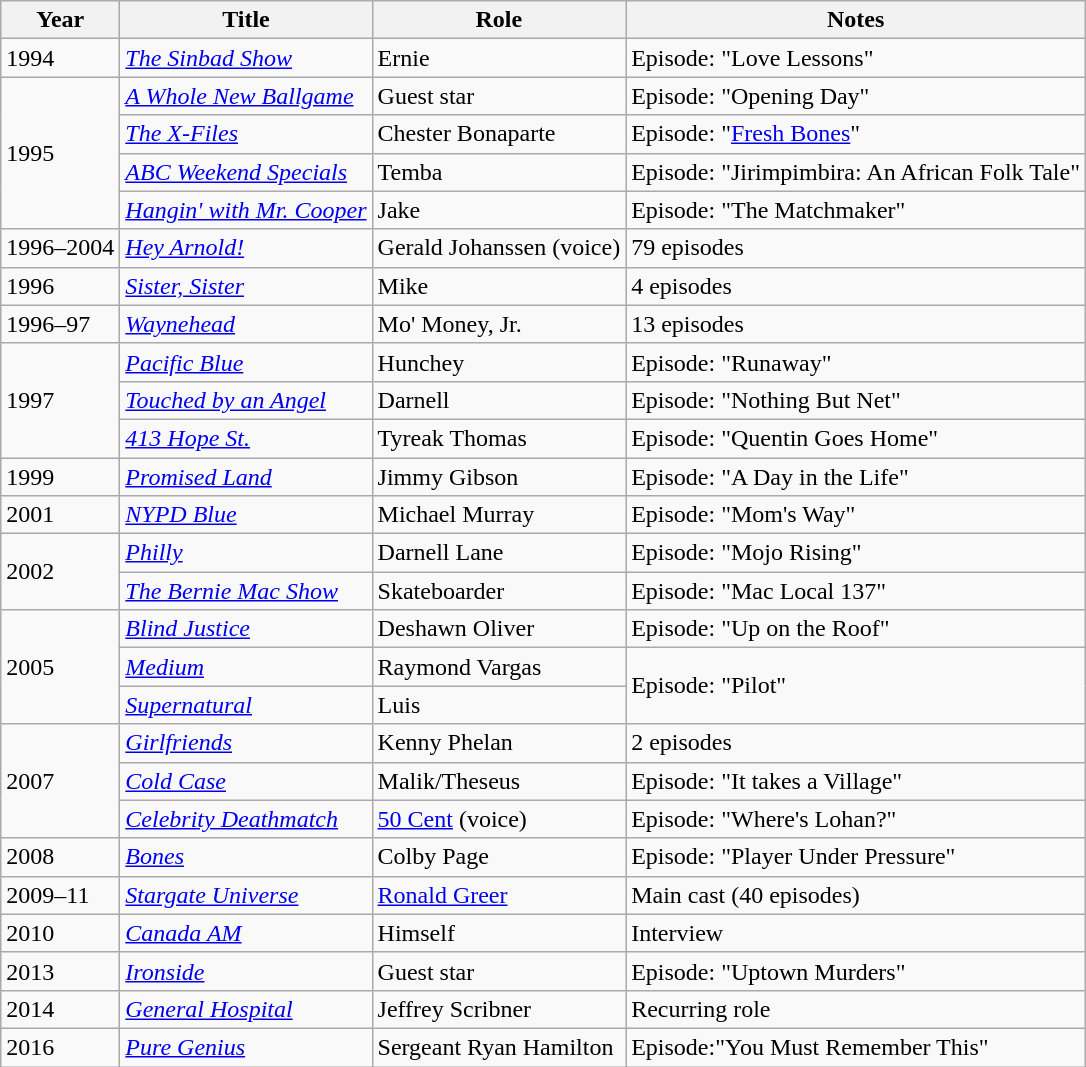<table class="wikitable">
<tr>
<th>Year</th>
<th>Title</th>
<th>Role</th>
<th class="unsortable">Notes</th>
</tr>
<tr>
<td>1994</td>
<td><em><a href='#'>The Sinbad Show</a></em></td>
<td>Ernie</td>
<td>Episode: "Love Lessons"</td>
</tr>
<tr>
<td rowspan="4">1995</td>
<td><em><a href='#'>A Whole New Ballgame</a></em></td>
<td>Guest star</td>
<td>Episode: "Opening Day"</td>
</tr>
<tr>
<td><em><a href='#'>The X-Files</a></em></td>
<td>Chester Bonaparte</td>
<td>Episode: "<a href='#'>Fresh Bones</a>"</td>
</tr>
<tr>
<td><em><a href='#'>ABC Weekend Specials</a></em></td>
<td>Temba</td>
<td>Episode: "Jirimpimbira: An African Folk Tale"</td>
</tr>
<tr>
<td><em><a href='#'>Hangin' with Mr. Cooper</a></em></td>
<td>Jake</td>
<td>Episode: "The Matchmaker"</td>
</tr>
<tr>
<td>1996–2004</td>
<td><em><a href='#'>Hey Arnold!</a></em></td>
<td>Gerald Johanssen (voice)</td>
<td>79 episodes</td>
</tr>
<tr>
<td>1996</td>
<td><em><a href='#'>Sister, Sister</a></em></td>
<td>Mike</td>
<td>4 episodes</td>
</tr>
<tr>
<td>1996–97</td>
<td><em><a href='#'>Waynehead</a></em></td>
<td>Mo' Money, Jr.</td>
<td>13 episodes</td>
</tr>
<tr>
<td rowspan="3">1997</td>
<td><em><a href='#'>Pacific Blue</a></em></td>
<td>Hunchey</td>
<td>Episode: "Runaway"</td>
</tr>
<tr>
<td><em><a href='#'>Touched by an Angel</a></em></td>
<td>Darnell</td>
<td>Episode: "Nothing But Net"</td>
</tr>
<tr>
<td><em><a href='#'>413 Hope St.</a></em></td>
<td>Tyreak Thomas</td>
<td>Episode: "Quentin Goes Home"</td>
</tr>
<tr>
<td>1999</td>
<td><em><a href='#'>Promised Land</a></em></td>
<td>Jimmy Gibson</td>
<td>Episode: "A Day in the Life"</td>
</tr>
<tr>
<td>2001</td>
<td><em><a href='#'>NYPD Blue</a></em></td>
<td>Michael Murray</td>
<td>Episode: "Mom's Way"</td>
</tr>
<tr>
<td rowspan="2">2002</td>
<td><em><a href='#'>Philly</a></em></td>
<td>Darnell Lane</td>
<td>Episode: "Mojo Rising"</td>
</tr>
<tr>
<td><em><a href='#'>The Bernie Mac Show</a></em></td>
<td>Skateboarder</td>
<td>Episode: "Mac Local 137"</td>
</tr>
<tr>
<td rowspan="3">2005</td>
<td><em><a href='#'>Blind Justice</a></em></td>
<td>Deshawn Oliver</td>
<td>Episode: "Up on the Roof"</td>
</tr>
<tr>
<td><em><a href='#'>Medium</a></em></td>
<td>Raymond Vargas</td>
<td rowspan="2">Episode: "Pilot"</td>
</tr>
<tr>
<td><em><a href='#'>Supernatural</a></em></td>
<td>Luis</td>
</tr>
<tr>
<td rowspan="3">2007</td>
<td><em><a href='#'>Girlfriends</a></em></td>
<td>Kenny Phelan</td>
<td>2 episodes</td>
</tr>
<tr>
<td><em><a href='#'>Cold Case</a></em></td>
<td>Malik/Theseus</td>
<td>Episode: "It takes a Village"</td>
</tr>
<tr>
<td><em><a href='#'>Celebrity Deathmatch</a></em></td>
<td><a href='#'>50 Cent</a> (voice)</td>
<td>Episode: "Where's Lohan?"</td>
</tr>
<tr>
<td>2008</td>
<td><em><a href='#'>Bones</a></em></td>
<td>Colby Page</td>
<td>Episode: "Player Under Pressure"</td>
</tr>
<tr>
<td>2009–11</td>
<td><em><a href='#'>Stargate Universe</a></em></td>
<td><a href='#'>Ronald Greer</a></td>
<td>Main cast (40 episodes)</td>
</tr>
<tr>
<td>2010</td>
<td><em><a href='#'>Canada AM</a></em></td>
<td>Himself</td>
<td>Interview</td>
</tr>
<tr>
<td>2013</td>
<td><em><a href='#'>Ironside</a></em></td>
<td>Guest star</td>
<td>Episode: "Uptown Murders"</td>
</tr>
<tr>
<td>2014</td>
<td><em><a href='#'>General Hospital</a></em></td>
<td>Jeffrey Scribner</td>
<td>Recurring role</td>
</tr>
<tr>
<td>2016</td>
<td><em><a href='#'>Pure Genius</a></em></td>
<td>Sergeant Ryan Hamilton</td>
<td>Episode:"You Must Remember This"</td>
</tr>
</table>
